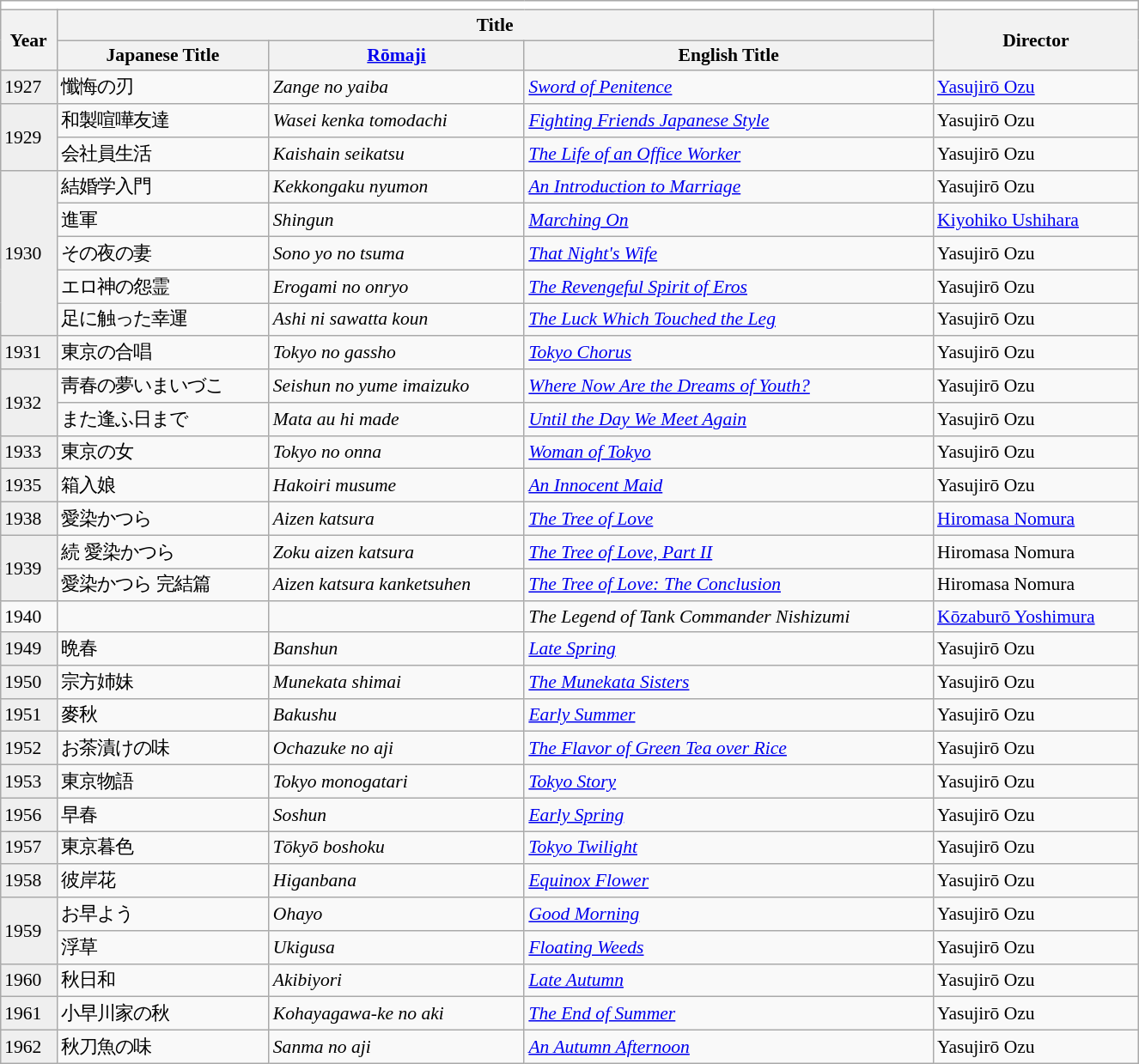<table class="wikitable" style="clear:none; font-size:90%; padding:0 auto; width:70%; margin:auto">
<tr>
<th colspan="5"  style="text-align:center; background:#fff;"></th>
</tr>
<tr>
<th rowspan=2>Year</th>
<th colspan=3>Title</th>
<th rowspan=2>Director</th>
</tr>
<tr>
<th>Japanese Title</th>
<th><a href='#'>Rōmaji</a></th>
<th>English Title</th>
</tr>
<tr>
<td style="background:#efefef;">1927</td>
<td>懺悔の刃</td>
<td><em>Zange no yaiba</em></td>
<td><em><a href='#'>Sword of Penitence</a></em></td>
<td><a href='#'>Yasujirō Ozu</a></td>
</tr>
<tr>
<td style="background:#efefef;" rowspan="2">1929</td>
<td>和製喧嘩友達</td>
<td><em>Wasei kenka tomodachi</em></td>
<td><em><a href='#'>Fighting Friends Japanese Style</a></em></td>
<td>Yasujirō Ozu</td>
</tr>
<tr>
<td>会社員生活</td>
<td><em>Kaishain seikatsu</em></td>
<td><em><a href='#'>The Life of an Office Worker</a></em></td>
<td>Yasujirō Ozu</td>
</tr>
<tr>
<td style="background:#efefef;" rowspan="5">1930</td>
<td>結婚学入門</td>
<td><em>Kekkongaku nyumon</em></td>
<td><em><a href='#'>An Introduction to Marriage</a></em></td>
<td>Yasujirō Ozu</td>
</tr>
<tr>
<td>進軍</td>
<td><em>Shingun</em></td>
<td><em><a href='#'>Marching On</a></em></td>
<td><a href='#'>Kiyohiko Ushihara</a></td>
</tr>
<tr>
<td>その夜の妻</td>
<td><em>Sono yo no tsuma</em></td>
<td><em><a href='#'>That Night's Wife</a></em></td>
<td>Yasujirō Ozu</td>
</tr>
<tr>
<td>エロ神の怨霊</td>
<td><em>Erogami no onryo</em></td>
<td><em><a href='#'>The Revengeful Spirit of Eros</a></em></td>
<td>Yasujirō Ozu</td>
</tr>
<tr>
<td>足に触った幸運</td>
<td><em>Ashi ni sawatta koun</em></td>
<td><em><a href='#'>The Luck Which Touched the Leg</a></em></td>
<td>Yasujirō Ozu</td>
</tr>
<tr>
<td style="background:#efefef;">1931</td>
<td>東京の合唱</td>
<td><em>Tokyo no gassho</em></td>
<td><em><a href='#'>Tokyo Chorus</a></em></td>
<td>Yasujirō Ozu</td>
</tr>
<tr>
<td style="background:#efefef;" rowspan="2">1932</td>
<td>靑春の夢いまいづこ</td>
<td><em>Seishun no yume imaizuko</em></td>
<td><em><a href='#'>Where Now Are the Dreams of Youth?</a></em></td>
<td>Yasujirō Ozu</td>
</tr>
<tr>
<td>また逢ふ日まで</td>
<td><em>Mata au hi made</em></td>
<td><em><a href='#'>Until the Day We Meet Again</a></em></td>
<td>Yasujirō Ozu</td>
</tr>
<tr>
<td style="background:#efefef;">1933</td>
<td>東京の女</td>
<td><em>Tokyo no onna</em></td>
<td><em><a href='#'>Woman of Tokyo</a></em></td>
<td>Yasujirō Ozu</td>
</tr>
<tr>
<td style="background:#efefef;">1935</td>
<td>箱入娘</td>
<td><em>Hakoiri musume</em></td>
<td><em><a href='#'>An Innocent Maid</a></em></td>
<td>Yasujirō Ozu</td>
</tr>
<tr>
<td style="background:#efefef;">1938</td>
<td>愛染かつら</td>
<td><em>Aizen katsura</em></td>
<td><em><a href='#'>The Tree of Love</a></em></td>
<td><a href='#'>Hiromasa Nomura</a></td>
</tr>
<tr>
<td style="background:#efefef;" rowspan="2">1939</td>
<td>続 愛染かつら</td>
<td><em>Zoku aizen katsura</em></td>
<td><em><a href='#'>The Tree of Love, Part II</a></em></td>
<td>Hiromasa Nomura</td>
</tr>
<tr>
<td>愛染かつら 完結篇</td>
<td><em>Aizen katsura kanketsuhen</em></td>
<td><em><a href='#'>The Tree of Love: The Conclusion</a></em></td>
<td>Hiromasa Nomura</td>
</tr>
<tr>
<td>1940</td>
<td></td>
<td></td>
<td><em>The Legend of Tank Commander Nishizumi</em></td>
<td><a href='#'>Kōzaburō Yoshimura</a></td>
</tr>
<tr>
<td style="background:#efefef;">1949</td>
<td>晩春</td>
<td><em>Banshun</em></td>
<td><em><a href='#'>Late Spring</a></em></td>
<td>Yasujirō Ozu</td>
</tr>
<tr>
<td style="background:#efefef;">1950</td>
<td>宗方姉妹</td>
<td><em>Munekata shimai</em></td>
<td><em><a href='#'>The Munekata Sisters</a></em></td>
<td>Yasujirō Ozu</td>
</tr>
<tr>
<td style="background:#efefef;">1951</td>
<td>麥秋</td>
<td><em>Bakushu</em></td>
<td><em><a href='#'>Early Summer</a></em></td>
<td>Yasujirō Ozu</td>
</tr>
<tr>
<td style="background:#efefef;">1952</td>
<td>お茶漬けの味</td>
<td><em>Ochazuke no aji</em></td>
<td><em><a href='#'>The Flavor of Green Tea over Rice</a></em></td>
<td>Yasujirō Ozu</td>
</tr>
<tr>
<td style="background:#efefef;">1953</td>
<td>東京物語</td>
<td><em>Tokyo monogatari</em></td>
<td><em><a href='#'>Tokyo Story</a></em></td>
<td>Yasujirō Ozu</td>
</tr>
<tr>
<td style="background:#efefef;">1956</td>
<td>早春</td>
<td><em>Soshun</em></td>
<td><em><a href='#'>Early Spring</a></em></td>
<td>Yasujirō Ozu</td>
</tr>
<tr>
<td style="background:#efefef;">1957</td>
<td>東京暮色</td>
<td><em>Tōkyō boshoku</em></td>
<td><em><a href='#'>Tokyo Twilight</a></em></td>
<td>Yasujirō Ozu</td>
</tr>
<tr>
<td style="background:#efefef;">1958</td>
<td>彼岸花</td>
<td><em>Higanbana</em></td>
<td><em><a href='#'>Equinox Flower</a></em></td>
<td>Yasujirō Ozu</td>
</tr>
<tr>
<td style="background:#efefef;" rowspan="2">1959</td>
<td>お早よう</td>
<td><em>Ohayo</em></td>
<td><em><a href='#'>Good Morning</a></em></td>
<td>Yasujirō Ozu</td>
</tr>
<tr>
<td>浮草</td>
<td><em>Ukigusa</em></td>
<td><em><a href='#'>Floating Weeds</a></em></td>
<td>Yasujirō Ozu</td>
</tr>
<tr>
<td style="background:#efefef;">1960</td>
<td>秋日和</td>
<td><em>Akibiyori</em></td>
<td><em><a href='#'>Late Autumn</a></em></td>
<td>Yasujirō Ozu</td>
</tr>
<tr>
<td style="background:#efefef;">1961</td>
<td>小早川家の秋</td>
<td><em>Kohayagawa-ke no aki</em></td>
<td><em><a href='#'>The End of Summer</a></em></td>
<td>Yasujirō Ozu</td>
</tr>
<tr>
<td style="background:#efefef;">1962</td>
<td>秋刀魚の味</td>
<td><em>Sanma no aji</em></td>
<td><em><a href='#'>An Autumn Afternoon</a></em></td>
<td>Yasujirō Ozu</td>
</tr>
</table>
